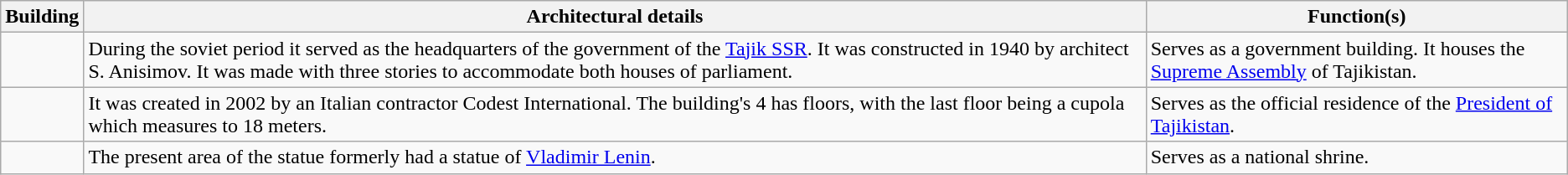<table class="wikitable">
<tr>
<th>Building</th>
<th>Architectural details</th>
<th>Function(s)</th>
</tr>
<tr>
<td><br></td>
<td>During the soviet period it served as the headquarters of the government of the <a href='#'>Tajik SSR</a>. It was constructed in 1940 by architect S. Anisimov. It was made with three stories to accommodate both houses of parliament.</td>
<td>Serves as a government building. It houses the <a href='#'>Supreme Assembly</a> of Tajikistan.</td>
</tr>
<tr>
<td><br></td>
<td>It was created in 2002 by an Italian contractor Codest International. The building's 4 has floors, with the last floor being a cupola which measures to 18 meters.</td>
<td>Serves as the official residence of the <a href='#'>President of Tajikistan</a>.</td>
</tr>
<tr>
<td></td>
<td>The present area of the statue formerly had a statue of <a href='#'>Vladimir Lenin</a>.</td>
<td>Serves as a national shrine.</td>
</tr>
</table>
